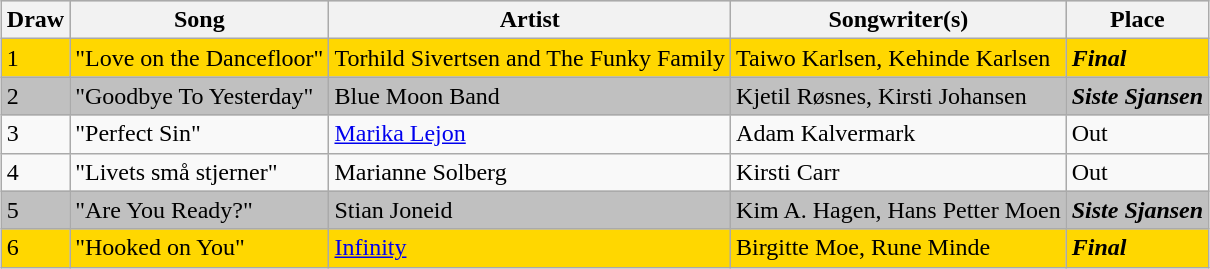<table class="sortable wikitable" style="margin: 1em auto 1em auto">
<tr bgcolor="#CCCCCC">
<th>Draw</th>
<th>Song</th>
<th>Artist</th>
<th>Songwriter(s)</th>
<th>Place</th>
</tr>
<tr bgcolor="gold">
<td>1</td>
<td>"Love on the Dancefloor"</td>
<td>Torhild Sivertsen and The Funky Family</td>
<td>Taiwo Karlsen, Kehinde Karlsen</td>
<td><strong><em>Final</em></strong></td>
</tr>
<tr bgcolor="silver">
<td>2</td>
<td>"Goodbye To Yesterday"</td>
<td>Blue Moon Band</td>
<td>Kjetil Røsnes, Kirsti Johansen</td>
<td><strong><em>Siste Sjansen</em></strong></td>
</tr>
<tr>
<td>3</td>
<td>"Perfect Sin"</td>
<td><a href='#'>Marika Lejon</a></td>
<td>Adam Kalvermark</td>
<td>Out</td>
</tr>
<tr>
<td>4</td>
<td>"Livets små stjerner"</td>
<td>Marianne Solberg</td>
<td>Kirsti Carr</td>
<td>Out</td>
</tr>
<tr bgcolor="silver">
<td>5</td>
<td>"Are You Ready?"</td>
<td>Stian Joneid</td>
<td>Kim A. Hagen, Hans Petter Moen</td>
<td><strong><em>Siste Sjansen</em></strong></td>
</tr>
<tr bgcolor="gold">
<td>6</td>
<td>"Hooked on You"</td>
<td><a href='#'>Infinity</a></td>
<td>Birgitte Moe, Rune Minde</td>
<td><strong><em>Final</em></strong></td>
</tr>
</table>
